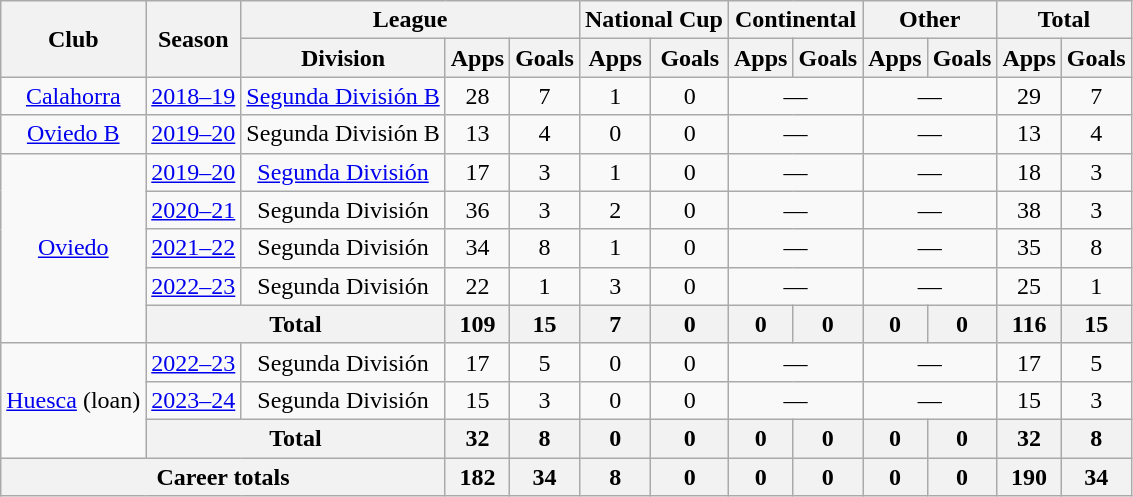<table class="wikitable" style="text-align:center">
<tr>
<th rowspan="2">Club</th>
<th rowspan="2">Season</th>
<th colspan="3">League</th>
<th colspan="2">National Cup</th>
<th colspan="2">Continental</th>
<th colspan="2">Other</th>
<th colspan="2">Total</th>
</tr>
<tr>
<th>Division</th>
<th>Apps</th>
<th>Goals</th>
<th>Apps</th>
<th>Goals</th>
<th>Apps</th>
<th>Goals</th>
<th>Apps</th>
<th>Goals</th>
<th>Apps</th>
<th>Goals</th>
</tr>
<tr>
<td><a href='#'>Calahorra</a></td>
<td><a href='#'>2018–19</a></td>
<td><a href='#'>Segunda División B</a></td>
<td>28</td>
<td>7</td>
<td>1</td>
<td>0</td>
<td colspan="2">—</td>
<td colspan="2">—</td>
<td>29</td>
<td>7</td>
</tr>
<tr>
<td><a href='#'>Oviedo B</a></td>
<td><a href='#'>2019–20</a></td>
<td>Segunda División B</td>
<td>13</td>
<td>4</td>
<td>0</td>
<td>0</td>
<td colspan="2">—</td>
<td colspan="2">—</td>
<td>13</td>
<td>4</td>
</tr>
<tr>
<td rowspan="5"><a href='#'>Oviedo</a></td>
<td><a href='#'>2019–20</a></td>
<td><a href='#'>Segunda División</a></td>
<td>17</td>
<td>3</td>
<td>1</td>
<td>0</td>
<td colspan="2">—</td>
<td colspan="2">—</td>
<td>18</td>
<td>3</td>
</tr>
<tr>
<td><a href='#'>2020–21</a></td>
<td>Segunda División</td>
<td>36</td>
<td>3</td>
<td>2</td>
<td>0</td>
<td colspan="2">—</td>
<td colspan="2">—</td>
<td>38</td>
<td>3</td>
</tr>
<tr>
<td><a href='#'>2021–22</a></td>
<td>Segunda División</td>
<td>34</td>
<td>8</td>
<td>1</td>
<td>0</td>
<td colspan="2">—</td>
<td colspan="2">—</td>
<td>35</td>
<td>8</td>
</tr>
<tr>
<td><a href='#'>2022–23</a></td>
<td>Segunda División</td>
<td>22</td>
<td>1</td>
<td>3</td>
<td>0</td>
<td colspan="2">—</td>
<td colspan="2">—</td>
<td>25</td>
<td>1</td>
</tr>
<tr>
<th colspan="2">Total</th>
<th>109</th>
<th>15</th>
<th>7</th>
<th>0</th>
<th>0</th>
<th>0</th>
<th>0</th>
<th>0</th>
<th>116</th>
<th>15</th>
</tr>
<tr>
<td rowspan="3"><a href='#'>Huesca</a> (loan)</td>
<td><a href='#'>2022–23</a></td>
<td>Segunda División</td>
<td>17</td>
<td>5</td>
<td>0</td>
<td>0</td>
<td colspan="2">—</td>
<td colspan="2">—</td>
<td>17</td>
<td>5</td>
</tr>
<tr>
<td><a href='#'>2023–24</a></td>
<td>Segunda División</td>
<td>15</td>
<td>3</td>
<td>0</td>
<td>0</td>
<td colspan="2">—</td>
<td colspan="2">—</td>
<td>15</td>
<td>3</td>
</tr>
<tr>
<th colspan="2">Total</th>
<th>32</th>
<th>8</th>
<th>0</th>
<th>0</th>
<th>0</th>
<th>0</th>
<th>0</th>
<th>0</th>
<th>32</th>
<th>8</th>
</tr>
<tr>
<th colspan="3">Career totals</th>
<th>182</th>
<th>34</th>
<th>8</th>
<th>0</th>
<th>0</th>
<th>0</th>
<th>0</th>
<th>0</th>
<th>190</th>
<th>34</th>
</tr>
</table>
